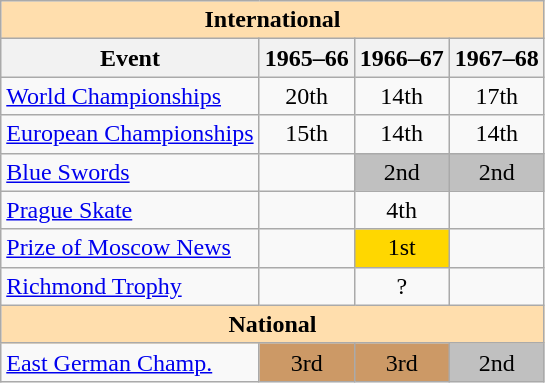<table class="wikitable" style="text-align:center">
<tr>
<th style="background-color: #ffdead; " colspan=4 align=center>International</th>
</tr>
<tr>
<th>Event</th>
<th>1965–66</th>
<th>1966–67</th>
<th>1967–68</th>
</tr>
<tr>
<td align=left><a href='#'>World Championships</a></td>
<td>20th</td>
<td>14th</td>
<td>17th</td>
</tr>
<tr>
<td align=left><a href='#'>European Championships</a></td>
<td>15th</td>
<td>14th</td>
<td>14th</td>
</tr>
<tr>
<td align=left><a href='#'>Blue Swords</a></td>
<td></td>
<td bgcolor=silver>2nd</td>
<td bgcolor=silver>2nd</td>
</tr>
<tr>
<td align=left><a href='#'>Prague Skate</a></td>
<td></td>
<td>4th</td>
<td></td>
</tr>
<tr>
<td align=left><a href='#'>Prize of Moscow News</a></td>
<td></td>
<td bgcolor=gold>1st</td>
<td></td>
</tr>
<tr>
<td align=left><a href='#'>Richmond Trophy</a></td>
<td></td>
<td>?</td>
<td></td>
</tr>
<tr>
<th style="background-color: #ffdead; " colspan=4 align=center>National</th>
</tr>
<tr>
<td align=left><a href='#'>East German Champ.</a></td>
<td bgcolor=cc9966>3rd</td>
<td bgcolor=cc9966>3rd</td>
<td bgcolor=silver>2nd</td>
</tr>
</table>
